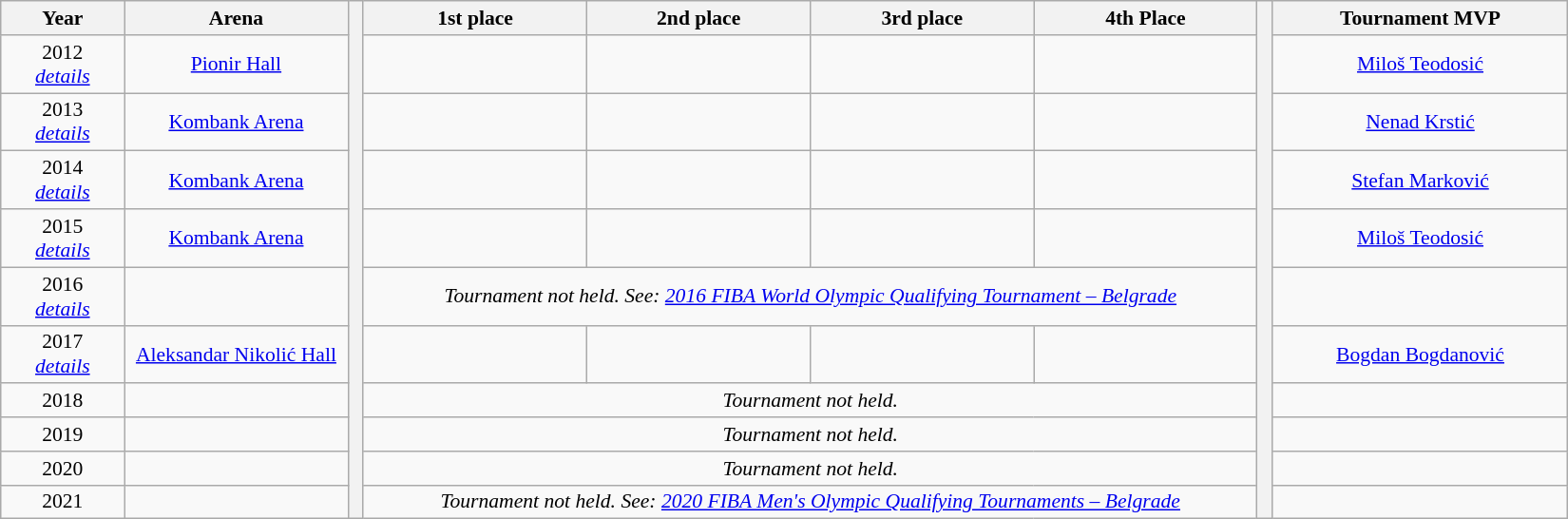<table class=wikitable style="text-align:center; font-size:90%; ">
<tr>
<th width=80>Year</th>
<th width=150>Arena</th>
<th rowspan=11 width=1%></th>
<th width=150>1st place</th>
<th width=150>2nd place</th>
<th width=150>3rd place</th>
<th width=150>4th Place</th>
<th rowspan=11 width=1%></th>
<th width=200>Tournament MVP</th>
</tr>
<tr>
<td>2012<br><em><a href='#'>details</a></em></td>
<td><a href='#'>Pionir Hall</a></td>
<td><strong></strong></td>
<td></td>
<td></td>
<td></td>
<td> <a href='#'>Miloš Teodosić</a></td>
</tr>
<tr>
<td>2013<br><em><a href='#'>details</a></em></td>
<td><a href='#'>Kombank Arena</a></td>
<td><strong></strong></td>
<td></td>
<td></td>
<td></td>
<td> <a href='#'>Nenad Krstić</a></td>
</tr>
<tr>
<td>2014<br><em><a href='#'>details</a></em></td>
<td><a href='#'>Kombank Arena</a></td>
<td><strong></strong></td>
<td></td>
<td></td>
<td></td>
<td> <a href='#'>Stefan Marković</a></td>
</tr>
<tr>
<td>2015<br><em><a href='#'>details</a></em></td>
<td><a href='#'>Kombank Arena</a></td>
<td><strong></strong></td>
<td></td>
<td></td>
<td></td>
<td> <a href='#'>Miloš Teodosić</a></td>
</tr>
<tr>
<td>2016<br><em><a href='#'>details</a></em></td>
<td></td>
<td colspan="4" style="text-align:center;"><em>Tournament not held. See: <a href='#'>2016 FIBA World Olympic Qualifying Tournament – Belgrade</a></em></td>
<td></td>
</tr>
<tr>
<td>2017<br><em><a href='#'>details</a></em></td>
<td><a href='#'>Aleksandar Nikolić Hall</a></td>
<td><strong></strong></td>
<td></td>
<td></td>
<td></td>
<td> <a href='#'>Bogdan Bogdanović</a></td>
</tr>
<tr>
<td>2018</td>
<td></td>
<td colspan="4" style="text-align:center;"><em>Tournament not held.</em></td>
<td></td>
</tr>
<tr>
<td>2019</td>
<td></td>
<td colspan="4" style="text-align:center;"><em>Tournament not held.</em></td>
<td></td>
</tr>
<tr>
<td>2020</td>
<td></td>
<td colspan="4" style="text-align:center;"><em>Tournament not held.</em></td>
<td></td>
</tr>
<tr>
<td>2021</td>
<td></td>
<td colspan="4" style="text-align:center;"><em>Tournament not held. See: <a href='#'>2020 FIBA Men's Olympic Qualifying Tournaments – Belgrade</a></em></td>
<td></td>
</tr>
</table>
